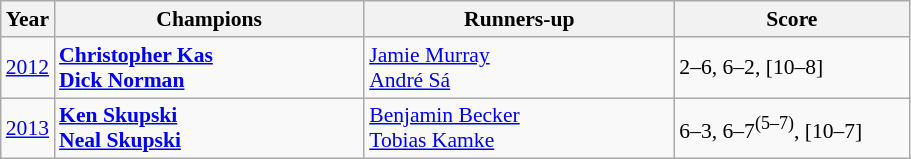<table class="wikitable" style="font-size:90%">
<tr>
<th>Year</th>
<th width="200">Champions</th>
<th width="200">Runners-up</th>
<th width="150">Score</th>
</tr>
<tr>
<td><a href='#'>2012</a></td>
<td> <strong><a href='#'>Christopher Kas</a></strong><br> <strong><a href='#'>Dick Norman</a></strong></td>
<td> <a href='#'>Jamie Murray</a><br> <a href='#'>André Sá</a></td>
<td>2–6, 6–2, [10–8]</td>
</tr>
<tr>
<td><a href='#'>2013</a></td>
<td> <strong><a href='#'>Ken Skupski</a></strong><br> <strong><a href='#'>Neal Skupski</a></strong></td>
<td> <a href='#'>Benjamin Becker</a><br> <a href='#'>Tobias Kamke</a></td>
<td>6–3, 6–7<sup>(5–7)</sup>, [10–7]</td>
</tr>
</table>
